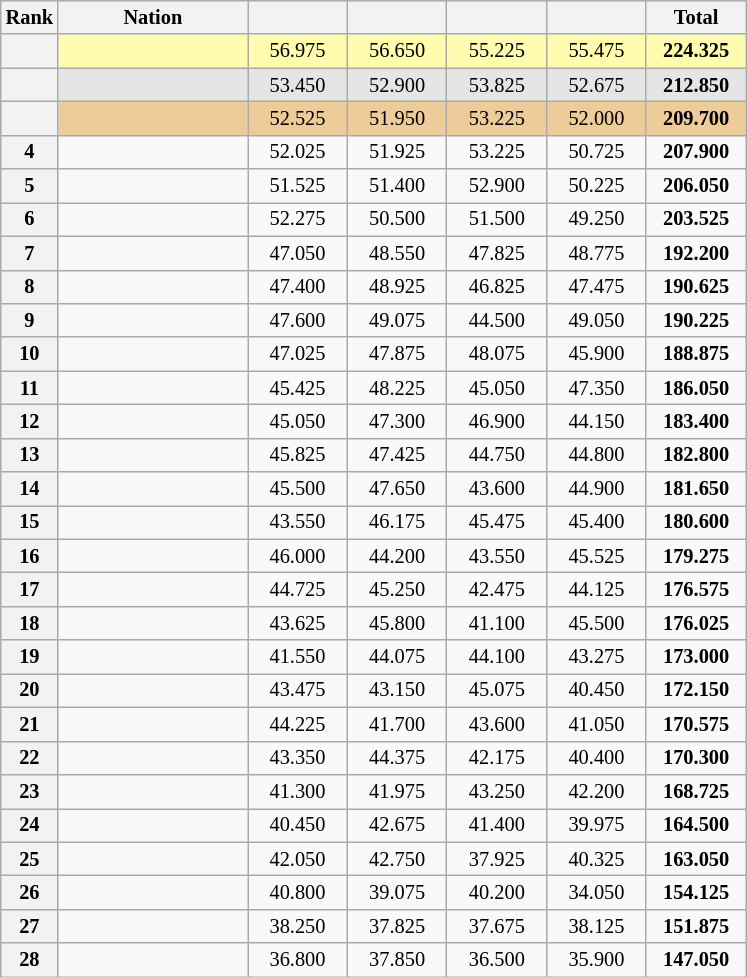<table class="wikitable sortable" style="text-align:center; font-size:85%">
<tr>
<th scope="col" style="width:20px;">Rank</th>
<th ! scope="col" style="width:120px;">Nation</th>
<th ! scope="col" style="width:60px;"></th>
<th ! scope="col" style="width:60px;"></th>
<th ! scope="col" style="width:60px;"></th>
<th ! scope="col" style="width:60px;"></th>
<th ! scope="col" style="width:60px;">Total</th>
</tr>
<tr style="background:#fffcaf;">
<th scope=row style="text-align:center"></th>
<td align=left></td>
<td>56.975</td>
<td>56.650</td>
<td>55.225</td>
<td>55.475</td>
<td><strong>224.325</strong></td>
</tr>
<tr style="background:#e5e5e5;">
<th scope=row style="text-align:center"></th>
<td align=left></td>
<td>53.450</td>
<td>52.900</td>
<td>53.825</td>
<td>52.675</td>
<td><strong>212.850</strong></td>
</tr>
<tr style="background:#ec9;">
<th scope=row style="text-align:center"></th>
<td align=left></td>
<td>52.525</td>
<td>51.950</td>
<td>53.225</td>
<td>52.000</td>
<td><strong>209.700</strong></td>
</tr>
<tr>
<th scope=row style="text-align:center">4</th>
<td align=left></td>
<td>52.025</td>
<td>51.925</td>
<td>53.225</td>
<td>50.725</td>
<td><strong>207.900</strong></td>
</tr>
<tr>
<th scope=row style="text-align:center">5</th>
<td align=left></td>
<td>51.525</td>
<td>51.400</td>
<td>52.900</td>
<td>50.225</td>
<td><strong>206.050</strong></td>
</tr>
<tr>
<th scope=row style="text-align:center">6</th>
<td align=left></td>
<td>52.275</td>
<td>50.500</td>
<td>51.500</td>
<td>49.250</td>
<td><strong>203.525</strong></td>
</tr>
<tr>
<th scope=row style="text-align:center">7</th>
<td align=left></td>
<td>47.050</td>
<td>48.550</td>
<td>47.825</td>
<td>48.775</td>
<td><strong>192.200</strong></td>
</tr>
<tr>
<th scope=row style="text-align:center">8</th>
<td align=left></td>
<td>47.400</td>
<td>48.925</td>
<td>46.825</td>
<td>47.475</td>
<td><strong>190.625</strong></td>
</tr>
<tr>
<th scope=row style="text-align:center">9</th>
<td align=left></td>
<td>47.600</td>
<td>49.075</td>
<td>44.500</td>
<td>49.050</td>
<td><strong>190.225</strong></td>
</tr>
<tr>
<th scope=row style="text-align:center">10</th>
<td align=left></td>
<td>47.025</td>
<td>47.875</td>
<td>48.075</td>
<td>45.900</td>
<td><strong>188.875</strong></td>
</tr>
<tr>
<th scope=row style="text-align:center">11</th>
<td align=left></td>
<td>45.425</td>
<td>48.225</td>
<td>45.050</td>
<td>47.350</td>
<td><strong>186.050</strong></td>
</tr>
<tr>
<th scope=row style="text-align:center">12</th>
<td align=left></td>
<td>45.050</td>
<td>47.300</td>
<td>46.900</td>
<td>44.150</td>
<td><strong>183.400</strong></td>
</tr>
<tr>
<th scope=row style="text-align:center">13</th>
<td align=left></td>
<td>45.825</td>
<td>47.425</td>
<td>44.750</td>
<td>44.800</td>
<td><strong>182.800</strong></td>
</tr>
<tr>
<th scope=row style="text-align:center">14</th>
<td align=left></td>
<td>45.500</td>
<td>47.650</td>
<td>43.600</td>
<td>44.900</td>
<td><strong>181.650</strong></td>
</tr>
<tr>
<th scope=row style="text-align:center">15</th>
<td align=left></td>
<td>43.550</td>
<td>46.175</td>
<td>45.475</td>
<td>45.400</td>
<td><strong>180.600</strong></td>
</tr>
<tr>
<th scope=row style="text-align:center">16</th>
<td align=left></td>
<td>46.000</td>
<td>44.200</td>
<td>43.550</td>
<td>45.525</td>
<td><strong>179.275</strong></td>
</tr>
<tr>
<th scope=row style="text-align:center">17</th>
<td align=left></td>
<td>44.725</td>
<td>45.250</td>
<td>42.475</td>
<td>44.125</td>
<td><strong>176.575</strong></td>
</tr>
<tr>
<th scope=row style="text-align:center">18</th>
<td align=left></td>
<td>43.625</td>
<td>45.800</td>
<td>41.100</td>
<td>45.500</td>
<td><strong>176.025</strong></td>
</tr>
<tr>
<th scope=row style="text-align:center">19</th>
<td align=left></td>
<td>41.550</td>
<td>44.075</td>
<td>44.100</td>
<td>43.275</td>
<td><strong>173.000</strong></td>
</tr>
<tr>
<th scope=row style="text-align:center">20</th>
<td align=left></td>
<td>43.475</td>
<td>43.150</td>
<td>45.075</td>
<td>40.450</td>
<td><strong>172.150</strong></td>
</tr>
<tr>
<th scope=row style="text-align:center">21</th>
<td align=left></td>
<td>44.225</td>
<td>41.700</td>
<td>43.600</td>
<td>41.050</td>
<td><strong>170.575</strong></td>
</tr>
<tr>
<th scope=row style="text-align:center">22</th>
<td align=left></td>
<td>43.350</td>
<td>44.375</td>
<td>42.175</td>
<td>40.400</td>
<td><strong>170.300</strong></td>
</tr>
<tr>
<th scope=row style="text-align:center">23</th>
<td align=left></td>
<td>41.300</td>
<td>41.975</td>
<td>43.250</td>
<td>42.200</td>
<td><strong>168.725</strong></td>
</tr>
<tr>
<th scope=row style="text-align:center">24</th>
<td align=left></td>
<td>40.450</td>
<td>42.675</td>
<td>41.400</td>
<td>39.975</td>
<td><strong>164.500</strong></td>
</tr>
<tr>
<th scope=row style="text-align:center">25</th>
<td align=left></td>
<td>42.050</td>
<td>42.750</td>
<td>37.925</td>
<td>40.325</td>
<td><strong>163.050</strong></td>
</tr>
<tr>
<th scope=row style="text-align:center">26</th>
<td align=left></td>
<td>40.800</td>
<td>39.075</td>
<td>40.200</td>
<td>34.050</td>
<td><strong>154.125</strong></td>
</tr>
<tr>
<th scope=row style="text-align:center">27</th>
<td align=left></td>
<td>38.250</td>
<td>37.825</td>
<td>37.675</td>
<td>38.125</td>
<td><strong>151.875</strong></td>
</tr>
<tr>
<th scope=row style="text-align:center">28</th>
<td align=left></td>
<td>36.800</td>
<td>37.850</td>
<td>36.500</td>
<td>35.900</td>
<td><strong>147.050</strong></td>
</tr>
</table>
